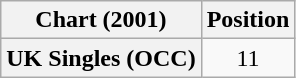<table class="wikitable plainrowheaders" style="text-align:center">
<tr>
<th>Chart (2001)</th>
<th>Position</th>
</tr>
<tr>
<th scope="row">UK Singles (OCC)</th>
<td>11</td>
</tr>
</table>
